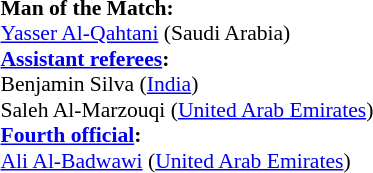<table style="width:50%; font-size:90%;">
<tr>
<td><br><strong>Man of the Match:</strong>
<br><a href='#'>Yasser Al-Qahtani</a> (Saudi Arabia)<br><strong><a href='#'>Assistant referees</a>:</strong>
<br>Benjamin Silva (<a href='#'>India</a>)
<br>Saleh Al-Marzouqi (<a href='#'>United Arab Emirates</a>)
<br><strong><a href='#'>Fourth official</a>:</strong>
<br><a href='#'>Ali Al-Badwawi</a> (<a href='#'>United Arab Emirates</a>)</td>
</tr>
</table>
